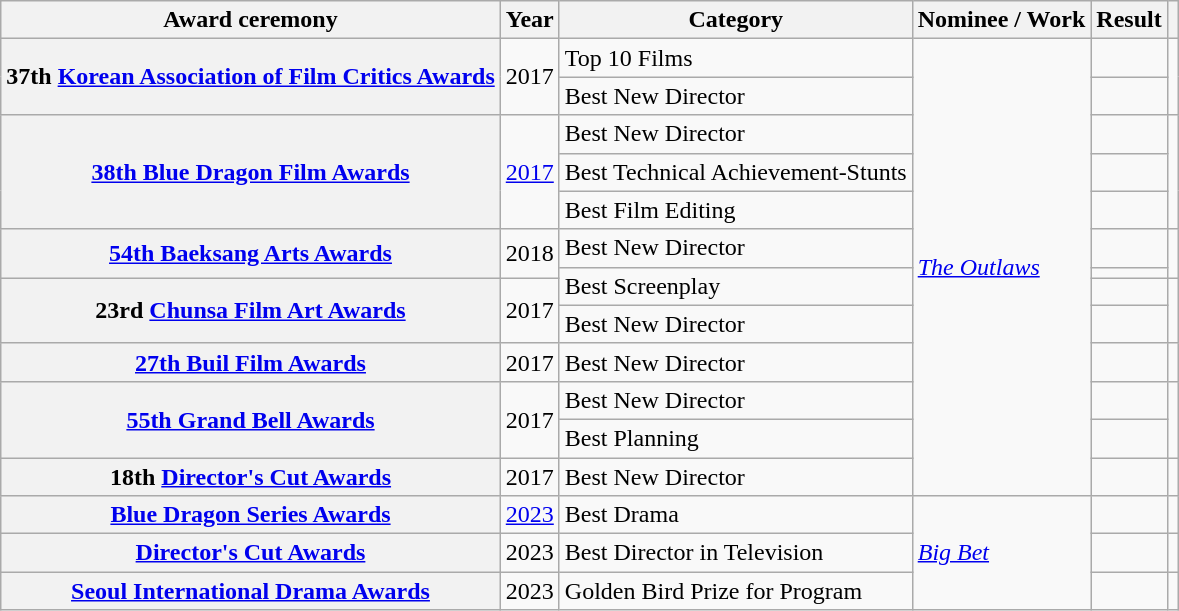<table class="wikitable plainrowheaders sortable">
<tr>
<th scope="col">Award ceremony </th>
<th scope="col">Year</th>
<th scope="col">Category </th>
<th scope="col">Nominee / Work</th>
<th scope="col">Result</th>
<th scope="col" class="unsortable"></th>
</tr>
<tr>
<th scope="row" rowspan="2">37th <a href='#'>Korean Association of Film Critics Awards</a></th>
<td align="center" rowspan="2">2017</td>
<td>Top 10 Films</td>
<td rowspan="13"><em><a href='#'>The Outlaws</a></em></td>
<td></td>
<td rowspan=2></td>
</tr>
<tr>
<td>Best New Director</td>
<td></td>
</tr>
<tr>
<th scope="row" rowspan="3"><a href='#'>38th Blue Dragon Film Awards</a></th>
<td align="center" rowspan="3"><a href='#'>2017</a></td>
<td>Best New Director</td>
<td></td>
<td rowspan="3"></td>
</tr>
<tr>
<td>Best Technical Achievement-Stunts</td>
<td></td>
</tr>
<tr>
<td>Best Film Editing</td>
<td></td>
</tr>
<tr>
<th scope="row" rowspan="2"><a href='#'>54th Baeksang Arts Awards</a></th>
<td align="center" rowspan="2">2018</td>
<td>Best New Director</td>
<td></td>
<td rowspan="2"></td>
</tr>
<tr>
<td rowspan=2>Best Screenplay</td>
<td></td>
</tr>
<tr>
<th scope="row" rowspan="2">23rd <a href='#'>Chunsa Film Art Awards</a></th>
<td align="center" rowspan="2">2017</td>
<td></td>
<td rowspan="2"></td>
</tr>
<tr>
<td>Best New Director</td>
<td></td>
</tr>
<tr>
<th scope="row"><a href='#'>27th Buil Film Awards</a></th>
<td align="center">2017</td>
<td>Best New Director</td>
<td></td>
<td></td>
</tr>
<tr>
<th scope="row" rowspan="2"><a href='#'>55th Grand Bell Awards</a></th>
<td align="center" rowspan="2">2017</td>
<td>Best New Director</td>
<td></td>
<td rowspan="2"></td>
</tr>
<tr>
<td>Best Planning</td>
<td></td>
</tr>
<tr>
<th scope="row">18th <a href='#'>Director's Cut Awards</a></th>
<td align="center">2017</td>
<td>Best New Director</td>
<td></td>
<td></td>
</tr>
<tr>
<th scope="row"><a href='#'>Blue Dragon Series Awards</a></th>
<td align="center"><a href='#'>2023</a></td>
<td>Best Drama</td>
<td rowspan="3"><em><a href='#'>Big Bet</a></em></td>
<td></td>
<td style="text-align:center"></td>
</tr>
<tr>
<th scope="row"><a href='#'>Director's Cut Awards</a></th>
<td align="center">2023</td>
<td>Best Director in Television</td>
<td></td>
<td></td>
</tr>
<tr>
<th scope="row"><a href='#'>Seoul International Drama Awards</a></th>
<td align="center">2023</td>
<td>Golden Bird Prize for Program</td>
<td></td>
<td></td>
</tr>
</table>
